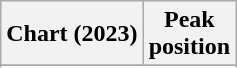<table class="wikitable sortable plainrowheaders" style="text-align:center">
<tr>
<th scope="col">Chart (2023)</th>
<th scope="col">Peak<br>position</th>
</tr>
<tr>
</tr>
<tr>
</tr>
</table>
